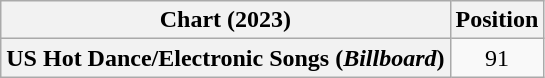<table class="wikitable plainrowheaders">
<tr>
<th scope="col">Chart (2023)</th>
<th scope="col">Position</th>
</tr>
<tr>
<th scope="row">US Hot Dance/Electronic Songs (<em>Billboard</em>)</th>
<td style="text-align:center;">91</td>
</tr>
</table>
